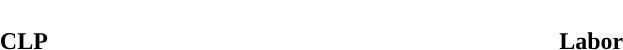<table style="width:60%; text-align:center;">
<tr style="color:white;">
<td style="background:"><strong>19</strong></td>
<td style="background:"><strong>6</strong></td>
</tr>
<tr>
<td><span><strong>CLP</strong></span></td>
<td><span><strong>Labor</strong></span></td>
</tr>
</table>
